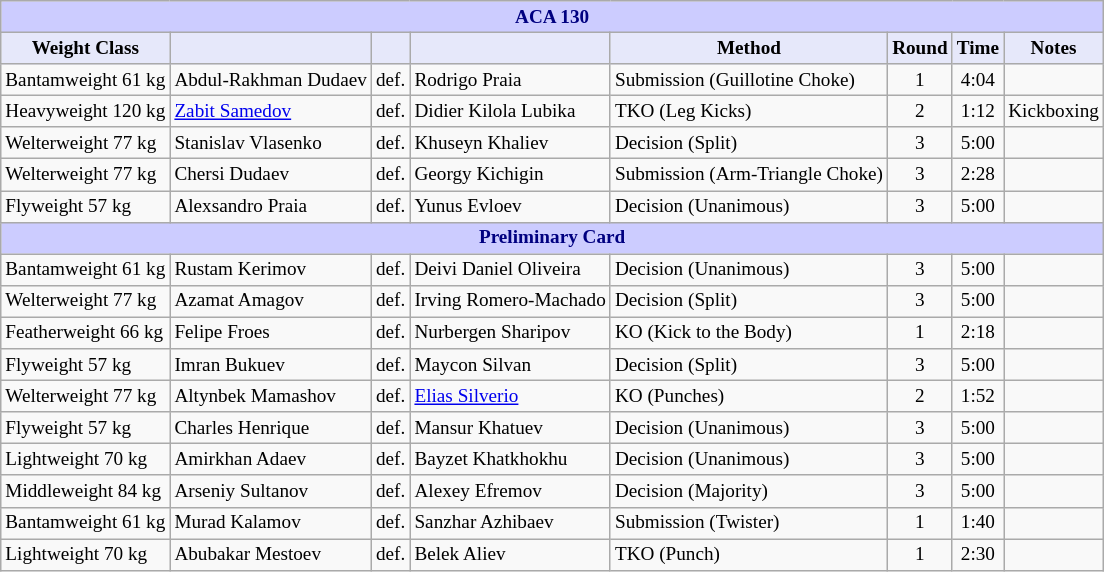<table class="wikitable" style="font-size: 80%;">
<tr>
<th colspan="8" style="background-color: #ccf; color: #000080; text-align: center;"><strong>ACA 130</strong></th>
</tr>
<tr>
<th colspan="1" style="background-color: #E6E8FA; color: #000000; text-align: center;">Weight Class</th>
<th colspan="1" style="background-color: #E6E8FA; color: #000000; text-align: center;"></th>
<th colspan="1" style="background-color: #E6E8FA; color: #000000; text-align: center;"></th>
<th colspan="1" style="background-color: #E6E8FA; color: #000000; text-align: center;"></th>
<th colspan="1" style="background-color: #E6E8FA; color: #000000; text-align: center;">Method</th>
<th colspan="1" style="background-color: #E6E8FA; color: #000000; text-align: center;">Round</th>
<th colspan="1" style="background-color: #E6E8FA; color: #000000; text-align: center;">Time</th>
<th colspan="1" style="background-color: #E6E8FA; color: #000000; text-align: center;">Notes</th>
</tr>
<tr>
<td>Bantamweight 61 kg</td>
<td> Abdul-Rakhman Dudaev</td>
<td>def.</td>
<td> Rodrigo Praia</td>
<td>Submission (Guillotine Choke)</td>
<td align=center>1</td>
<td align=center>4:04</td>
<td></td>
</tr>
<tr>
<td>Heavyweight 120 kg</td>
<td> <a href='#'>Zabit Samedov</a></td>
<td>def.</td>
<td> Didier Kilola Lubika</td>
<td>TKO (Leg Kicks)</td>
<td align=center>2</td>
<td align=center>1:12</td>
<td>Kickboxing</td>
</tr>
<tr>
<td>Welterweight 77 kg</td>
<td> Stanislav Vlasenko</td>
<td>def.</td>
<td> Khuseyn Khaliev</td>
<td>Decision (Split)</td>
<td align=center>3</td>
<td align=center>5:00</td>
<td></td>
</tr>
<tr>
<td>Welterweight 77 kg</td>
<td> Chersi Dudaev</td>
<td>def.</td>
<td> Georgy Kichigin</td>
<td>Submission (Arm-Triangle Choke)</td>
<td align=center>3</td>
<td align=center>2:28</td>
<td></td>
</tr>
<tr>
<td>Flyweight 57 kg</td>
<td> Alexsandro Praia</td>
<td>def.</td>
<td> Yunus Evloev</td>
<td>Decision (Unanimous)</td>
<td align=center>3</td>
<td align=center>5:00</td>
<td></td>
</tr>
<tr>
<th colspan="8" style="background-color: #ccf; color: #000080; text-align: center;"><strong>Preliminary Card</strong></th>
</tr>
<tr>
<td>Bantamweight 61 kg</td>
<td> Rustam Kerimov</td>
<td>def.</td>
<td> Deivi Daniel Oliveira</td>
<td>Decision (Unanimous)</td>
<td align=center>3</td>
<td align=center>5:00</td>
<td></td>
</tr>
<tr>
<td>Welterweight 77 kg</td>
<td> Azamat Amagov</td>
<td>def.</td>
<td> Irving Romero-Machado</td>
<td>Decision (Split)</td>
<td align=center>3</td>
<td align=center>5:00</td>
<td></td>
</tr>
<tr>
<td>Featherweight 66 kg</td>
<td> Felipe Froes</td>
<td>def.</td>
<td> Nurbergen Sharipov</td>
<td>KO (Kick to the Body)</td>
<td align=center>1</td>
<td align=center>2:18</td>
<td></td>
</tr>
<tr>
<td>Flyweight 57 kg</td>
<td> Imran Bukuev</td>
<td>def.</td>
<td> Maycon Silvan</td>
<td>Decision (Split)</td>
<td align=center>3</td>
<td align=center>5:00</td>
<td></td>
</tr>
<tr>
<td>Welterweight 77 kg</td>
<td> Altynbek Mamashov</td>
<td>def.</td>
<td> <a href='#'>Elias Silverio</a></td>
<td>KO (Punches)</td>
<td align=center>2</td>
<td align=center>1:52</td>
<td></td>
</tr>
<tr>
<td>Flyweight 57 kg</td>
<td> Charles Henrique</td>
<td>def.</td>
<td> Mansur Khatuev</td>
<td>Decision (Unanimous)</td>
<td align=center>3</td>
<td align=center>5:00</td>
<td></td>
</tr>
<tr>
<td>Lightweight 70 kg</td>
<td> Amirkhan Adaev</td>
<td>def.</td>
<td> Bayzet Khatkhokhu</td>
<td>Decision (Unanimous)</td>
<td align=center>3</td>
<td align=center>5:00</td>
<td></td>
</tr>
<tr>
<td>Middleweight 84 kg</td>
<td> Arseniy Sultanov</td>
<td>def.</td>
<td> Alexey Efremov</td>
<td>Decision (Majority)</td>
<td align=center>3</td>
<td align=center>5:00</td>
<td></td>
</tr>
<tr>
<td>Bantamweight 61 kg</td>
<td> Murad Kalamov</td>
<td>def.</td>
<td> Sanzhar Azhibaev</td>
<td>Submission (Twister)</td>
<td align=center>1</td>
<td align=center>1:40</td>
<td></td>
</tr>
<tr>
<td>Lightweight 70 kg</td>
<td> Abubakar Mestoev</td>
<td>def.</td>
<td> Belek Aliev</td>
<td>TKO (Punch)</td>
<td align=center>1</td>
<td align=center>2:30</td>
<td></td>
</tr>
</table>
